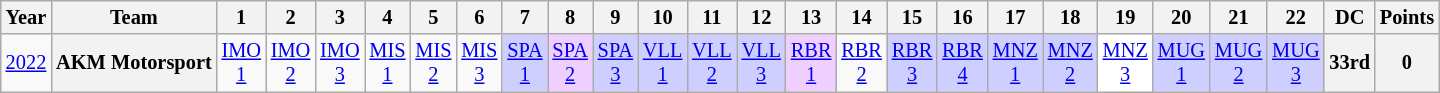<table class="wikitable" style="text-align:center; font-size:85%">
<tr>
<th>Year</th>
<th>Team</th>
<th>1</th>
<th>2</th>
<th>3</th>
<th>4</th>
<th>5</th>
<th>6</th>
<th>7</th>
<th>8</th>
<th>9</th>
<th>10</th>
<th>11</th>
<th>12</th>
<th>13</th>
<th>14</th>
<th>15</th>
<th>16</th>
<th>17</th>
<th>18</th>
<th>19</th>
<th>20</th>
<th>21</th>
<th>22</th>
<th>DC</th>
<th>Points</th>
</tr>
<tr>
<td><a href='#'>2022</a></td>
<th nowrap>AKM Motorsport</th>
<td style="background:#;"><a href='#'>IMO<br>1</a></td>
<td style="background:#;"><a href='#'>IMO<br>2</a></td>
<td style="background:#;"><a href='#'>IMO<br>3</a></td>
<td style="background:#;"><a href='#'>MIS<br>1</a></td>
<td style="background:#;"><a href='#'>MIS<br>2</a></td>
<td style="background:#;"><a href='#'>MIS<br>3</a></td>
<td style="background:#CFCFFF;"><a href='#'>SPA<br>1</a><br></td>
<td style="background:#EFCFFF;"><a href='#'>SPA<br>2</a><br></td>
<td style="background:#CFCFFF;"><a href='#'>SPA<br>3</a><br></td>
<td style="background:#CFCFFF;"><a href='#'>VLL<br>1</a><br></td>
<td style="background:#CFCFFF;"><a href='#'>VLL<br>2</a><br></td>
<td style="background:#CFCFFF;"><a href='#'>VLL<br>3</a><br></td>
<td style="background:#EFCFFF;"><a href='#'>RBR<br>1</a><br></td>
<td style="background:#;"><a href='#'>RBR<br>2</a></td>
<td style="background:#CFCFFF;"><a href='#'>RBR<br>3</a><br></td>
<td style="background:#CFCFFF;"><a href='#'>RBR<br>4</a><br></td>
<td style="background:#CFCFFF;"><a href='#'>MNZ<br>1</a><br></td>
<td style="background:#CFCFFF;"><a href='#'>MNZ<br>2</a><br></td>
<td style="background:#FFFFFF;"><a href='#'>MNZ<br>3</a><br></td>
<td style="background:#CFCFFF;"><a href='#'>MUG<br>1</a><br></td>
<td style="background:#CFCFFF;"><a href='#'>MUG<br>2</a><br></td>
<td style="background:#CFCFFF;"><a href='#'>MUG<br>3</a><br></td>
<th>33rd</th>
<th>0</th>
</tr>
</table>
